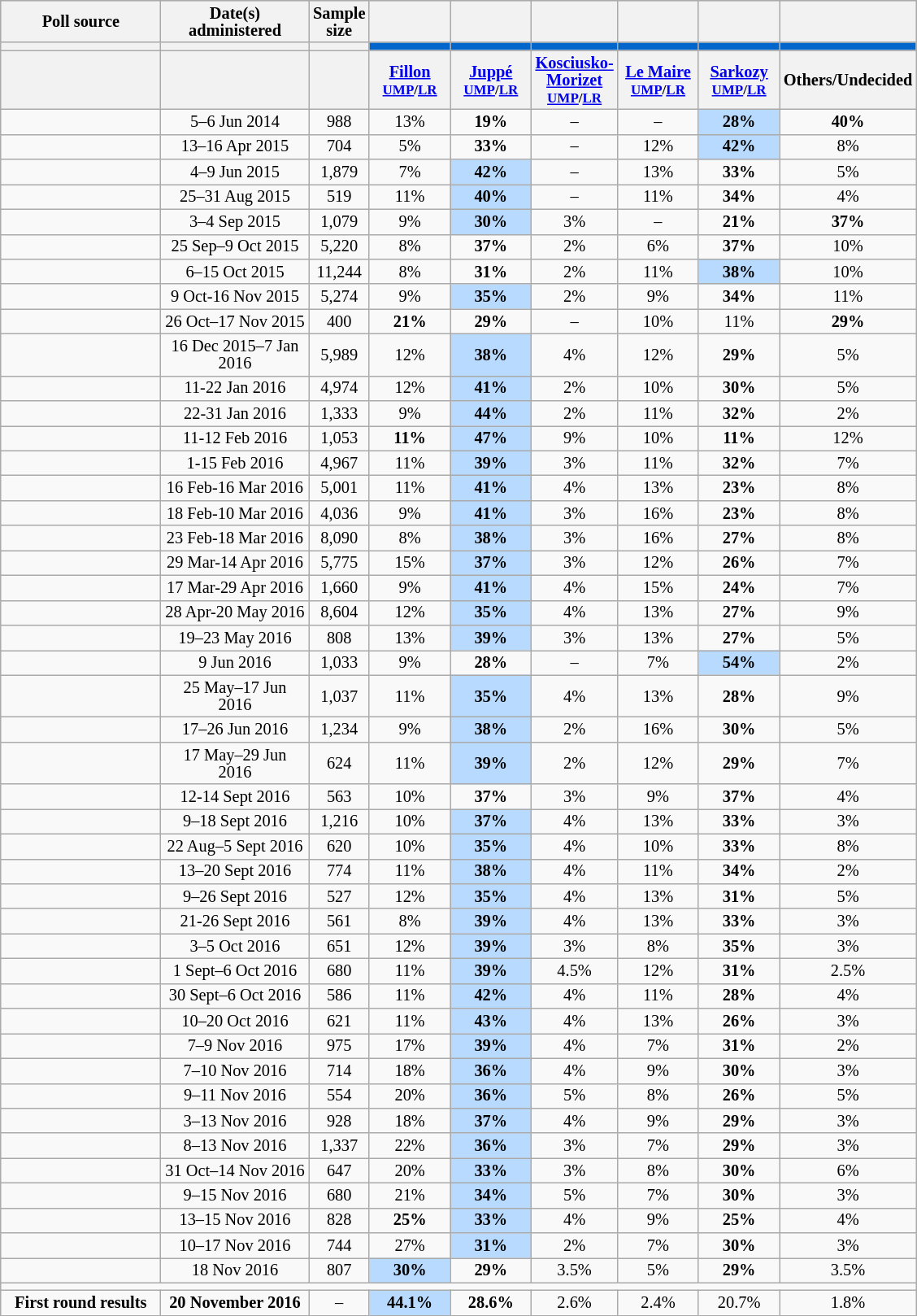<table class="wikitable" style="text-align:center;font-size:85%;line-height:14px;">
<tr bgcolor=lightgray>
<th style="width:125px;">Poll source</th>
<th style="width:115px;">Date(s)<br>administered</th>
<th style="width:40px;">Sample size</th>
<th style="width:60px;"></th>
<th style="width:60px;"></th>
<th style="width:60px;"></th>
<th style="width:60px;"></th>
<th style="width:60px;"></th>
<th style="width:60px;"></th>
</tr>
<tr>
<th></th>
<th></th>
<th></th>
<td bgcolor=#0066CC></td>
<td bgcolor=#0066CC></td>
<td bgcolor=#0066CC></td>
<td bgcolor=#0066CC></td>
<td bgcolor=#0066CC></td>
<td bgcolor=#0066CC></td>
</tr>
<tr>
<th></th>
<th></th>
<th></th>
<th><a href='#'>Fillon</a><br><small><a href='#'>UMP</a>/<a href='#'>LR</a></small></th>
<th><a href='#'>Juppé</a><br><small><a href='#'>UMP</a>/<a href='#'>LR</a></small></th>
<th><a href='#'>Kosciusko-Morizet</a><br><small><a href='#'>UMP</a>/<a href='#'>LR</a></small></th>
<th><a href='#'>Le Maire</a><br><small><a href='#'>UMP</a>/<a href='#'>LR</a></small></th>
<th><a href='#'>Sarkozy</a><br><small><a href='#'>UMP</a>/<a href='#'>LR</a></small></th>
<th>Others/Undecided</th>
</tr>
<tr>
<td></td>
<td>5–6 Jun 2014</td>
<td>988</td>
<td>13%</td>
<td><strong>19%</strong></td>
<td>–</td>
<td>–</td>
<td bgcolor=B9DAFF><strong>28%</strong></td>
<td><strong>40%</strong></td>
</tr>
<tr>
<td></td>
<td>13–16 Apr 2015</td>
<td>704</td>
<td>5%</td>
<td><strong>33%</strong></td>
<td>–</td>
<td>12%</td>
<td bgcolor=B9DAFF><strong>42%</strong></td>
<td>8%</td>
</tr>
<tr>
<td></td>
<td>4–9 Jun 2015</td>
<td>1,879</td>
<td>7%</td>
<td bgcolor=B9DAFF><strong>42%</strong></td>
<td>–</td>
<td>13%</td>
<td><strong>33%</strong></td>
<td>5%</td>
</tr>
<tr>
<td></td>
<td>25–31 Aug 2015</td>
<td>519</td>
<td>11%</td>
<td bgcolor=B9DAFF><strong>40%</strong></td>
<td>–</td>
<td>11%</td>
<td><strong>34%</strong></td>
<td>4%</td>
</tr>
<tr>
<td></td>
<td>3–4 Sep 2015</td>
<td>1,079</td>
<td>9%</td>
<td bgcolor=B9DAFF><strong>30%</strong></td>
<td>3%</td>
<td>–</td>
<td><strong>21%</strong></td>
<td><strong>37%</strong></td>
</tr>
<tr>
<td></td>
<td>25 Sep–9 Oct 2015</td>
<td>5,220</td>
<td>8%</td>
<td><strong>37%</strong></td>
<td>2%</td>
<td>6%</td>
<td><strong>37%</strong></td>
<td>10%</td>
</tr>
<tr>
<td></td>
<td>6–15 Oct 2015</td>
<td>11,244</td>
<td>8%</td>
<td><strong>31%</strong></td>
<td>2%</td>
<td>11%</td>
<td bgcolor=B9DAFF><strong>38%</strong></td>
<td>10%</td>
</tr>
<tr>
<td></td>
<td>9 Oct-16 Nov 2015</td>
<td>5,274</td>
<td>9%</td>
<td bgcolor=B9DAFF><strong>35%</strong></td>
<td>2%</td>
<td>9%</td>
<td><strong>34%</strong></td>
<td>11%</td>
</tr>
<tr>
<td></td>
<td>26 Oct–17 Nov 2015</td>
<td>400</td>
<td><strong>21%</strong></td>
<td><strong>29%</strong></td>
<td>–</td>
<td>10%</td>
<td>11%</td>
<td><strong>29%</strong></td>
</tr>
<tr>
<td></td>
<td>16 Dec 2015–7 Jan 2016</td>
<td>5,989</td>
<td>12%</td>
<td bgcolor=B9DAFF><strong>38%</strong></td>
<td>4%</td>
<td>12%</td>
<td><strong>29%</strong></td>
<td>5%</td>
</tr>
<tr>
<td></td>
<td>11-22 Jan 2016</td>
<td>4,974</td>
<td>12%</td>
<td bgcolor=B9DAFF><strong>41%</strong></td>
<td>2%</td>
<td>10%</td>
<td><strong>30%</strong></td>
<td>5%</td>
</tr>
<tr>
<td></td>
<td>22-31 Jan 2016</td>
<td>1,333</td>
<td>9%</td>
<td bgcolor=B9DAFF><strong>44%</strong></td>
<td>2%</td>
<td>11%</td>
<td><strong>32%</strong></td>
<td>2%</td>
</tr>
<tr>
<td></td>
<td>11-12 Feb 2016</td>
<td>1,053</td>
<td><strong>11%</strong></td>
<td bgcolor=B9DAFF><strong>47%</strong></td>
<td>9%</td>
<td>10%</td>
<td><strong>11%</strong></td>
<td>12%</td>
</tr>
<tr>
<td></td>
<td>1-15 Feb 2016</td>
<td>4,967</td>
<td>11%</td>
<td bgcolor=B9DAFF><strong>39%</strong></td>
<td>3%</td>
<td>11%</td>
<td><strong>32%</strong></td>
<td>7%</td>
</tr>
<tr>
<td></td>
<td>16 Feb-16 Mar 2016</td>
<td>5,001</td>
<td>11%</td>
<td bgcolor=B9DAFF><strong>41%</strong></td>
<td>4%</td>
<td>13%</td>
<td><strong>23%</strong></td>
<td>8%</td>
</tr>
<tr>
<td></td>
<td>18 Feb-10 Mar 2016</td>
<td>4,036</td>
<td>9%</td>
<td bgcolor=B9DAFF><strong>41%</strong></td>
<td>3%</td>
<td>16%</td>
<td><strong>23%</strong></td>
<td>8%</td>
</tr>
<tr>
<td></td>
<td>23 Feb-18 Mar 2016</td>
<td>8,090</td>
<td>8%</td>
<td bgcolor=B9DAFF><strong>38%</strong></td>
<td>3%</td>
<td>16%</td>
<td><strong>27%</strong></td>
<td>8%</td>
</tr>
<tr>
<td></td>
<td>29 Mar-14 Apr 2016</td>
<td>5,775</td>
<td>15%</td>
<td bgcolor=B9DAFF><strong>37%</strong></td>
<td>3%</td>
<td>12%</td>
<td><strong>26%</strong></td>
<td>7%</td>
</tr>
<tr>
<td></td>
<td>17 Mar-29 Apr 2016</td>
<td>1,660</td>
<td>9%</td>
<td bgcolor=B9DAFF><strong>41%</strong></td>
<td>4%</td>
<td>15%</td>
<td><strong>24%</strong></td>
<td>7%</td>
</tr>
<tr>
<td></td>
<td>28 Apr-20 May 2016</td>
<td>8,604</td>
<td>12%</td>
<td bgcolor=B9DAFF><strong>35%</strong></td>
<td>4%</td>
<td>13%</td>
<td><strong>27%</strong></td>
<td>9%</td>
</tr>
<tr>
<td></td>
<td>19–23 May 2016</td>
<td>808</td>
<td>13%</td>
<td bgcolor=B9DAFF><strong>39%</strong></td>
<td>3%</td>
<td>13%</td>
<td><strong>27%</strong></td>
<td>5%</td>
</tr>
<tr>
<td></td>
<td>9 Jun 2016</td>
<td>1,033</td>
<td>9%</td>
<td><strong>28%</strong></td>
<td>–</td>
<td>7%</td>
<td bgcolor=B9DAFF><strong>54%</strong></td>
<td>2%</td>
</tr>
<tr>
<td></td>
<td>25 May–17 Jun 2016</td>
<td>1,037</td>
<td>11%</td>
<td bgcolor=B9DAFF><strong>35%</strong></td>
<td>4%</td>
<td>13%</td>
<td><strong>28%</strong></td>
<td>9%</td>
</tr>
<tr>
<td></td>
<td>17–26 Jun 2016</td>
<td>1,234</td>
<td>9%</td>
<td bgcolor=B9DAFF><strong>38%</strong></td>
<td>2%</td>
<td>16%</td>
<td><strong>30%</strong></td>
<td>5%</td>
</tr>
<tr>
<td></td>
<td>17 May–29 Jun 2016</td>
<td>624</td>
<td>11%</td>
<td bgcolor=B9DAFF><strong>39%</strong></td>
<td>2%</td>
<td>12%</td>
<td><strong>29%</strong></td>
<td>7%</td>
</tr>
<tr>
<td> </td>
<td>12-14 Sept 2016</td>
<td>563</td>
<td>10%</td>
<td><strong>37%</strong></td>
<td>3%</td>
<td>9%</td>
<td><strong>37%</strong></td>
<td>4%</td>
</tr>
<tr>
<td></td>
<td>9–18 Sept 2016</td>
<td>1,216</td>
<td>10%</td>
<td bgcolor=B9DAFF><strong>37%</strong></td>
<td>4%</td>
<td>13%</td>
<td><strong>33%</strong></td>
<td>3%</td>
</tr>
<tr>
<td></td>
<td>22 Aug–5 Sept 2016</td>
<td>620</td>
<td>10%</td>
<td bgcolor=B9DAFF><strong>35%</strong></td>
<td>4%</td>
<td>10%</td>
<td><strong>33%</strong></td>
<td>8%</td>
</tr>
<tr>
<td></td>
<td>13–20 Sept 2016</td>
<td>774</td>
<td>11%</td>
<td bgcolor=B9DAFF><strong>38%</strong></td>
<td>4%</td>
<td>11%</td>
<td><strong>34%</strong></td>
<td>2%</td>
</tr>
<tr>
<td></td>
<td>9–26 Sept 2016</td>
<td>527</td>
<td>12%</td>
<td bgcolor=B9DAFF><strong>35%</strong></td>
<td>4%</td>
<td>13%</td>
<td><strong>31%</strong></td>
<td>5%</td>
</tr>
<tr>
<td></td>
<td>21-26 Sept 2016</td>
<td>561</td>
<td>8%</td>
<td bgcolor=B9DAFF><strong>39%</strong></td>
<td>4%</td>
<td>13%</td>
<td><strong>33%</strong></td>
<td>3%</td>
</tr>
<tr>
<td> </td>
<td>3–5 Oct 2016</td>
<td>651</td>
<td>12%</td>
<td bgcolor=B9DAFF><strong>39%</strong></td>
<td>3%</td>
<td>8%</td>
<td><strong>35%</strong></td>
<td>3%</td>
</tr>
<tr>
<td></td>
<td>1 Sept–6 Oct 2016</td>
<td>680</td>
<td>11%</td>
<td bgcolor=B9DAFF><strong>39%</strong></td>
<td>4.5%</td>
<td>12%</td>
<td><strong>31%</strong></td>
<td>2.5%</td>
</tr>
<tr>
<td></td>
<td>30 Sept–6 Oct 2016</td>
<td>586</td>
<td>11%</td>
<td bgcolor=B9DAFF><strong>42%</strong></td>
<td>4%</td>
<td>11%</td>
<td><strong>28%</strong></td>
<td>4%</td>
</tr>
<tr>
<td></td>
<td>10–20 Oct 2016</td>
<td>621</td>
<td>11%</td>
<td bgcolor=B9DAFF><strong>43%</strong></td>
<td>4%</td>
<td>13%</td>
<td><strong>26%</strong></td>
<td>3%</td>
</tr>
<tr>
<td> </td>
<td>7–9 Nov 2016</td>
<td>975</td>
<td>17%</td>
<td bgcolor=B9DAFF><strong>39%</strong></td>
<td>4%</td>
<td>7%</td>
<td><strong>31%</strong></td>
<td>2%</td>
</tr>
<tr>
<td> </td>
<td>7–10 Nov 2016</td>
<td>714</td>
<td>18%</td>
<td bgcolor=B9DAFF><strong>36%</strong></td>
<td>4%</td>
<td>9%</td>
<td><strong>30%</strong></td>
<td>3%</td>
</tr>
<tr>
<td></td>
<td>9–11 Nov 2016</td>
<td>554</td>
<td>20%</td>
<td bgcolor=B9DAFF><strong>36%</strong></td>
<td>5%</td>
<td>8%</td>
<td><strong>26%</strong></td>
<td>5%</td>
</tr>
<tr>
<td></td>
<td>3–13 Nov 2016</td>
<td>928</td>
<td>18%</td>
<td bgcolor=B9DAFF><strong>37%</strong></td>
<td>4%</td>
<td>9%</td>
<td><strong>29%</strong></td>
<td>3%</td>
</tr>
<tr>
<td></td>
<td>8–13 Nov 2016</td>
<td>1,337</td>
<td>22%</td>
<td bgcolor=B9DAFF><strong>36%</strong></td>
<td>3%</td>
<td>7%</td>
<td><strong>29%</strong></td>
<td>3%</td>
</tr>
<tr>
<td></td>
<td>31 Oct–14 Nov 2016</td>
<td>647</td>
<td>20%</td>
<td bgcolor=B9DAFF><strong>33%</strong></td>
<td>3%</td>
<td>8%</td>
<td><strong>30%</strong></td>
<td>6%</td>
</tr>
<tr>
<td></td>
<td>9–15 Nov 2016</td>
<td>680</td>
<td>21%</td>
<td bgcolor=B9DAFF><strong>34%</strong></td>
<td>5%</td>
<td>7%</td>
<td><strong>30%</strong></td>
<td>3%</td>
</tr>
<tr>
<td></td>
<td>13–15 Nov 2016</td>
<td>828</td>
<td><strong>25%</strong></td>
<td bgcolor=B9DAFF><strong>33%</strong></td>
<td>4%</td>
<td>9%</td>
<td><strong>25%</strong></td>
<td>4%</td>
</tr>
<tr>
<td></td>
<td>10–17 Nov 2016</td>
<td>744</td>
<td>27%</td>
<td bgcolor=B9DAFF><strong>31%</strong></td>
<td>2%</td>
<td>7%</td>
<td><strong>30%</strong></td>
<td>3%</td>
</tr>
<tr>
<td></td>
<td>18 Nov 2016</td>
<td>807</td>
<td bgcolor=B9DAFF><strong>30%</strong></td>
<td><strong>29%</strong></td>
<td>3.5%</td>
<td>5%</td>
<td><strong>29%</strong></td>
<td>3.5%</td>
</tr>
<tr>
<td colspan="9"></td>
</tr>
<tr>
<td><strong>First round results</strong></td>
<td><strong>20 November 2016</strong></td>
<td>–</td>
<td bgcolor=B9DAFF><strong>44.1%</strong></td>
<td><strong>28.6%</strong></td>
<td>2.6%</td>
<td>2.4%</td>
<td>20.7%</td>
<td>1.8%</td>
</tr>
</table>
